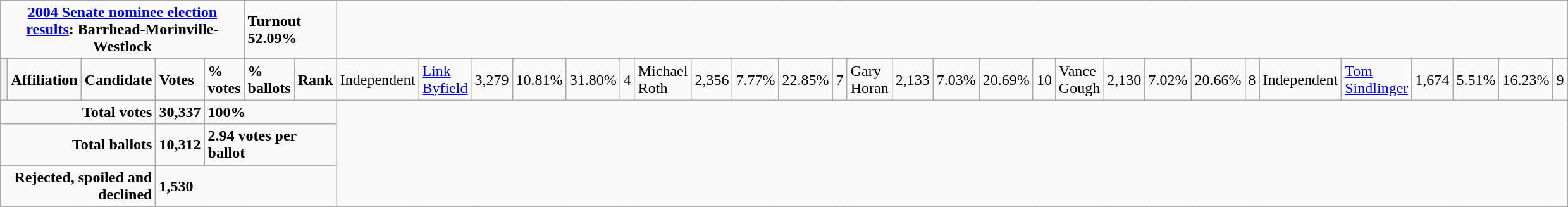<table class="wikitable">
<tr>
<td colspan="5" align=center><strong><a href='#'>2004 Senate nominee election results</a>: Barrhead-Morinville-Westlock</strong></td>
<td colspan="2"><strong>Turnout 52.09%</strong></td>
</tr>
<tr>
<th style="width: 10px;"></th>
<td><strong>Affiliation</strong></td>
<td><strong>Candidate</strong></td>
<td><strong>Votes</strong></td>
<td><strong>% votes</strong></td>
<td><strong>% ballots</strong></td>
<td><strong>Rank</strong><br>


</td>
<td>Independent</td>
<td><a href='#'>Link Byfield</a></td>
<td>3,279</td>
<td>10.81%</td>
<td>31.80%</td>
<td>4<br>
</td>
<td>Michael Roth</td>
<td>2,356</td>
<td>7.77%</td>
<td>22.85%</td>
<td>7<br>
</td>
<td>Gary Horan</td>
<td>2,133</td>
<td>7.03%</td>
<td>20.69%</td>
<td>10<br></td>
<td>Vance Gough</td>
<td>2,130</td>
<td>7.02%</td>
<td>20.66%</td>
<td>8<br></td>
<td>Independent</td>
<td><a href='#'>Tom Sindlinger</a></td>
<td>1,674</td>
<td>5.51%</td>
<td>16.23%</td>
<td>9</td>
</tr>
<tr>
<td colspan="3" align="right"><strong>Total votes</strong></td>
<td><strong>30,337</strong></td>
<td colspan="3"><strong>100%</strong></td>
</tr>
<tr>
<td colspan="3" align="right"><strong>Total ballots</strong></td>
<td><strong>10,312</strong></td>
<td colspan="3"><strong>2.94 votes per ballot</strong></td>
</tr>
<tr>
<td colspan="3" align="right"><strong>Rejected, spoiled and declined</strong></td>
<td colspan="4"><strong>1,530</strong></td>
</tr>
</table>
